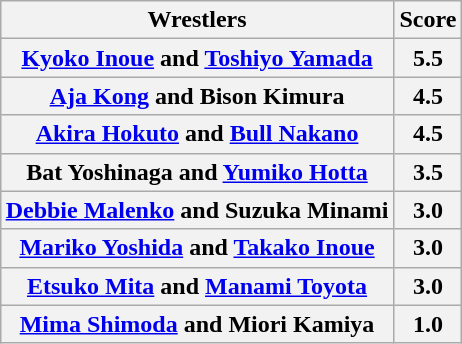<table class="wikitable" style="margin: 1em auto 1em auto">
<tr>
<th>Wrestlers</th>
<th>Score</th>
</tr>
<tr>
<th><a href='#'>Kyoko Inoue</a> and <a href='#'>Toshiyo Yamada</a></th>
<th>  5.5  </th>
</tr>
<tr>
<th><a href='#'>Aja Kong</a> and Bison Kimura<br></th>
<th>4.5</th>
</tr>
<tr>
<th><a href='#'>Akira Hokuto</a> and <a href='#'>Bull Nakano</a></th>
<th>4.5</th>
</tr>
<tr>
<th>Bat Yoshinaga and <a href='#'>Yumiko Hotta</a></th>
<th>3.5</th>
</tr>
<tr>
<th><a href='#'>Debbie Malenko</a> and Suzuka Minami</th>
<th>3.0</th>
</tr>
<tr>
<th><a href='#'>Mariko Yoshida</a> and <a href='#'>Takako Inoue</a></th>
<th>3.0</th>
</tr>
<tr>
<th><a href='#'>Etsuko Mita</a> and <a href='#'>Manami Toyota</a><br></th>
<th>3.0</th>
</tr>
<tr>
<th><a href='#'>Mima Shimoda</a> and Miori Kamiya</th>
<th>1.0</th>
</tr>
</table>
